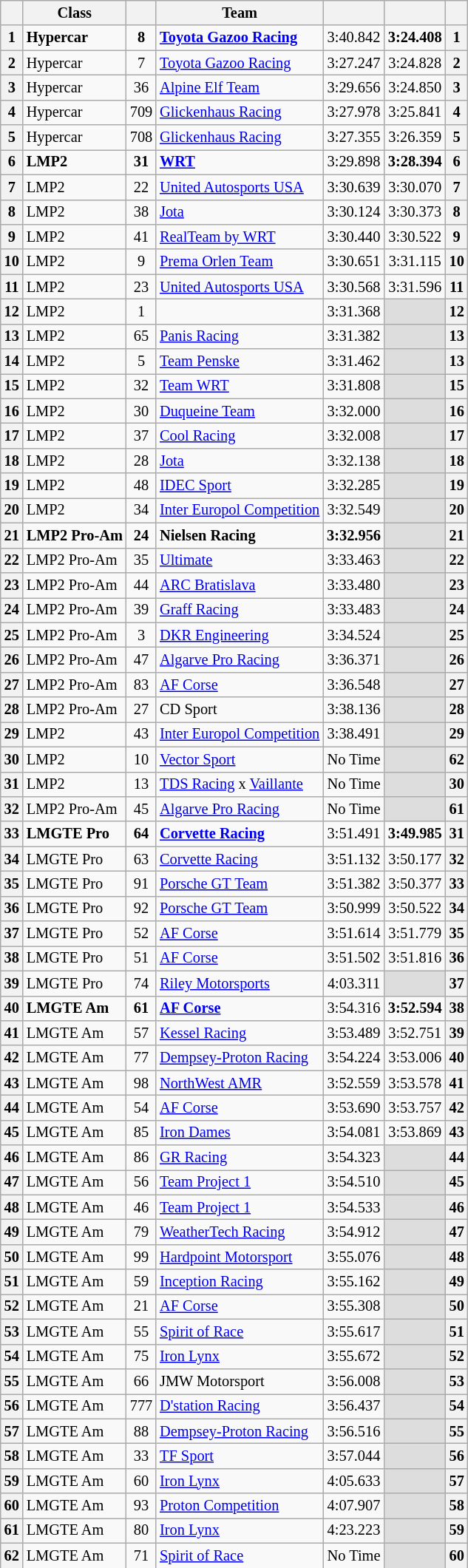<table class="wikitable" style="font-size: 85%;">
<tr>
<th scope="col"></th>
<th scope="col">Class</th>
<th scope="col"></th>
<th scope="col">Team</th>
<th scope="col"></th>
<th scope="col"></th>
<th scope="col"></th>
</tr>
<tr>
<th scope="row"><strong>1</strong></th>
<td><strong>Hypercar</strong></td>
<td align="center"><strong>8</strong></td>
<td><a href='#'><strong>Toyota Gazoo Racing</strong></a></td>
<td align="center">3:40.842</td>
<td align="center"><strong>3:24.408</strong></td>
<th><strong>1</strong></th>
</tr>
<tr>
<th scope="row">2</th>
<td>Hypercar</td>
<td align="center">7</td>
<td><a href='#'>Toyota Gazoo Racing</a></td>
<td align="center">3:27.247</td>
<td align="center">3:24.828</td>
<th>2</th>
</tr>
<tr>
<th scope="row">3</th>
<td>Hypercar</td>
<td align="center">36</td>
<td><a href='#'>Alpine Elf Team</a></td>
<td align="center">3:29.656</td>
<td align="center">3:24.850</td>
<th>3</th>
</tr>
<tr>
<th scope="row">4</th>
<td>Hypercar</td>
<td align="center">709</td>
<td><a href='#'>Glickenhaus Racing</a></td>
<td align="center">3:27.978</td>
<td align="center">3:25.841</td>
<th>4</th>
</tr>
<tr>
<th scope="row">5</th>
<td>Hypercar</td>
<td align="center">708</td>
<td><a href='#'>Glickenhaus Racing</a></td>
<td align="center">3:27.355</td>
<td align="center">3:26.359</td>
<th>5</th>
</tr>
<tr>
<th scope="row"><strong>6</strong></th>
<td><strong>LMP2</strong></td>
<td align="center"><strong>31</strong></td>
<td><strong><a href='#'>WRT</a></strong></td>
<td align="center">3:29.898</td>
<td align="center"><strong>3:28.394</strong></td>
<th><strong>6</strong></th>
</tr>
<tr>
<th scope="row">7</th>
<td>LMP2</td>
<td align="center">22</td>
<td><a href='#'>United Autosports USA</a></td>
<td align="center">3:30.639</td>
<td align="center">3:30.070</td>
<th>7</th>
</tr>
<tr>
<th scope="row">8</th>
<td>LMP2</td>
<td align="center">38</td>
<td><a href='#'>Jota</a></td>
<td align="center">3:30.124</td>
<td align="center">3:30.373</td>
<th>8</th>
</tr>
<tr>
<th scope="row">9</th>
<td>LMP2</td>
<td align="center">41</td>
<td><a href='#'>RealTeam by WRT</a></td>
<td align="center">3:30.440</td>
<td align="center">3:30.522</td>
<th>9</th>
</tr>
<tr>
<th scope="row">10</th>
<td>LMP2</td>
<td align="center">9</td>
<td><a href='#'>Prema Orlen Team</a></td>
<td align="center">3:30.651</td>
<td align="center">3:31.115</td>
<th>10</th>
</tr>
<tr>
<th scope="row">11</th>
<td>LMP2</td>
<td align="center">23</td>
<td><a href='#'>United Autosports USA</a></td>
<td align="center">3:30.568</td>
<td align="center">3:31.596</td>
<th>11</th>
</tr>
<tr>
<th scope="row">12</th>
<td>LMP2</td>
<td align="center">1</td>
<td></td>
<td align="center">3:31.368</td>
<td style="background:#ddd;"></td>
<th>12</th>
</tr>
<tr>
<th scope="row">13</th>
<td>LMP2</td>
<td align="center">65</td>
<td><a href='#'>Panis Racing</a></td>
<td align="center">3:31.382</td>
<td style="background:#ddd;"></td>
<th>13</th>
</tr>
<tr>
<th scope="row">14</th>
<td>LMP2</td>
<td align="center">5</td>
<td><a href='#'>Team Penske</a></td>
<td align="center">3:31.462</td>
<td style="background:#ddd;"></td>
<th>13</th>
</tr>
<tr>
<th scope="row">15</th>
<td>LMP2</td>
<td align="center">32</td>
<td><a href='#'>Team WRT</a></td>
<td align="center">3:31.808</td>
<td style="background:#ddd;"></td>
<th>15</th>
</tr>
<tr>
<th scope="row">16</th>
<td>LMP2</td>
<td align="center">30</td>
<td><a href='#'>Duqueine Team</a></td>
<td align="center">3:32.000</td>
<td style="background:#ddd;"></td>
<th>16</th>
</tr>
<tr>
<th scope="row">17</th>
<td>LMP2</td>
<td align="center">37</td>
<td><a href='#'>Cool Racing</a></td>
<td align="center">3:32.008</td>
<td style="background:#ddd;"></td>
<th>17</th>
</tr>
<tr>
<th scope="row">18</th>
<td>LMP2</td>
<td align="center">28</td>
<td><a href='#'>Jota</a></td>
<td align="center">3:32.138</td>
<td style="background:#ddd;"></td>
<th>18</th>
</tr>
<tr>
<th scope="row">19</th>
<td>LMP2</td>
<td align="center">48</td>
<td><a href='#'>IDEC Sport</a></td>
<td align="center">3:32.285</td>
<td style="background:#ddd;"></td>
<th>19</th>
</tr>
<tr>
<th scope="row">20</th>
<td>LMP2</td>
<td align="center">34</td>
<td><a href='#'>Inter Europol Competition</a></td>
<td align="center">3:32.549</td>
<td style="background:#ddd;"></td>
<th>20</th>
</tr>
<tr>
<th scope="row">21</th>
<td><strong>LMP2 Pro-Am</strong></td>
<td align="center"><strong>24</strong></td>
<td><strong>Nielsen Racing</strong></td>
<td align="center"><strong>3:32.956</strong></td>
<td style="background:#ddd;"></td>
<th><strong>21</strong></th>
</tr>
<tr>
<th scope="row">22</th>
<td>LMP2 Pro-Am</td>
<td align="center">35</td>
<td><a href='#'>Ultimate</a></td>
<td align="center">3:33.463</td>
<td style="background:#ddd;"></td>
<th>22</th>
</tr>
<tr>
<th scope="row">23</th>
<td>LMP2 Pro-Am</td>
<td align="center">44</td>
<td><a href='#'>ARC Bratislava</a></td>
<td align="center">3:33.480</td>
<td style="background:#ddd;"></td>
<th>23</th>
</tr>
<tr>
<th scope="row">24</th>
<td>LMP2 Pro-Am</td>
<td align="center">39</td>
<td><a href='#'>Graff Racing</a></td>
<td align="center">3:33.483</td>
<td style="background:#ddd;"></td>
<th>24</th>
</tr>
<tr>
<th scope="row">25</th>
<td>LMP2 Pro-Am</td>
<td align="center">3</td>
<td><a href='#'>DKR Engineering</a></td>
<td align="center">3:34.524</td>
<td style="background:#ddd;"></td>
<th>25</th>
</tr>
<tr>
<th scope="row">26</th>
<td>LMP2 Pro-Am</td>
<td align="center">47</td>
<td><a href='#'>Algarve Pro Racing</a></td>
<td align="center">3:36.371</td>
<td style="background:#ddd;"></td>
<th>26</th>
</tr>
<tr>
<th scope="row">27</th>
<td>LMP2 Pro-Am</td>
<td align="center">83</td>
<td><a href='#'>AF Corse</a></td>
<td align="center">3:36.548</td>
<td style="background:#ddd;"></td>
<th>27</th>
</tr>
<tr>
<th scope="row">28</th>
<td>LMP2 Pro-Am</td>
<td align="center">27</td>
<td>CD Sport</td>
<td align="center">3:38.136</td>
<td style="background:#ddd;"></td>
<th>28</th>
</tr>
<tr>
<th scope="row">29</th>
<td>LMP2</td>
<td align="center">43</td>
<td><a href='#'>Inter Europol Competition</a></td>
<td align="center">3:38.491</td>
<td style="background:#ddd;"></td>
<th>29</th>
</tr>
<tr>
<th scope="row">30</th>
<td>LMP2</td>
<td align="center">10</td>
<td><a href='#'>Vector Sport</a></td>
<td align="center">No Time</td>
<td style="background:#ddd;"></td>
<th>62</th>
</tr>
<tr>
<th scope="row">31</th>
<td>LMP2</td>
<td align="center">13</td>
<td><a href='#'>TDS Racing</a> x <a href='#'>Vaillante</a></td>
<td align="center">No Time</td>
<td style="background:#ddd;"></td>
<th>30</th>
</tr>
<tr>
<th scope="row">32</th>
<td>LMP2 Pro-Am</td>
<td align="center">45</td>
<td><a href='#'>Algarve Pro Racing</a></td>
<td align="center">No Time</td>
<td style="background:#ddd;"></td>
<th>61</th>
</tr>
<tr>
<th scope="row">33</th>
<td><strong>LMGTE Pro</strong></td>
<td align="center"><strong>64</strong></td>
<td><strong><a href='#'>Corvette Racing</a></strong></td>
<td align="center">3:51.491</td>
<td align="center"><strong>3:49.985</strong></td>
<th><strong>31</strong></th>
</tr>
<tr>
<th scope="row">34</th>
<td>LMGTE Pro</td>
<td align="center">63</td>
<td><a href='#'>Corvette Racing</a></td>
<td align="center">3:51.132</td>
<td align="center">3:50.177</td>
<th>32</th>
</tr>
<tr>
<th scope="row">35</th>
<td>LMGTE Pro</td>
<td align="center">91</td>
<td><a href='#'>Porsche GT Team</a></td>
<td align="center">3:51.382</td>
<td align="center">3:50.377</td>
<th>33</th>
</tr>
<tr>
<th scope="row">36</th>
<td>LMGTE Pro</td>
<td align="center">92</td>
<td><a href='#'>Porsche GT Team</a></td>
<td align="center">3:50.999</td>
<td align="center">3:50.522</td>
<th>34</th>
</tr>
<tr>
<th scope="row">37</th>
<td>LMGTE Pro</td>
<td align="center">52</td>
<td><a href='#'>AF Corse</a></td>
<td align="center">3:51.614</td>
<td align="center">3:51.779</td>
<th>35</th>
</tr>
<tr>
<th scope="row">38</th>
<td>LMGTE Pro</td>
<td align="center">51</td>
<td><a href='#'>AF Corse</a></td>
<td align="center">3:51.502</td>
<td align="center">3:51.816</td>
<th>36</th>
</tr>
<tr>
<th scope="row">39</th>
<td>LMGTE Pro</td>
<td align="center">74</td>
<td><a href='#'>Riley Motorsports</a></td>
<td align="center">4:03.311</td>
<td style="background:#ddd;"></td>
<th>37</th>
</tr>
<tr>
<th scope="row">40</th>
<td><strong>LMGTE Am</strong></td>
<td align="center"><strong>61</strong></td>
<td><strong><a href='#'>AF Corse</a></strong></td>
<td align="center">3:54.316</td>
<td align="center"><strong>3:52.594</strong></td>
<th><strong>38</strong></th>
</tr>
<tr>
<th scope="row">41</th>
<td>LMGTE Am</td>
<td align="center">57</td>
<td><a href='#'>Kessel Racing</a></td>
<td align="center">3:53.489</td>
<td align="center">3:52.751</td>
<th>39</th>
</tr>
<tr>
<th scope="row">42</th>
<td>LMGTE Am</td>
<td align="center">77</td>
<td><a href='#'>Dempsey-Proton Racing</a></td>
<td align="center">3:54.224</td>
<td align="center">3:53.006</td>
<th>40</th>
</tr>
<tr>
<th scope="row">43</th>
<td>LMGTE Am</td>
<td align="center">98</td>
<td><a href='#'>NorthWest AMR</a></td>
<td align="center">3:52.559</td>
<td align="center">3:53.578</td>
<th>41</th>
</tr>
<tr>
<th scope="row">44</th>
<td>LMGTE Am</td>
<td align="center">54</td>
<td><a href='#'>AF Corse</a></td>
<td align="center">3:53.690</td>
<td align="center">3:53.757</td>
<th>42</th>
</tr>
<tr>
<th scope="row">45</th>
<td>LMGTE Am</td>
<td align="center">85</td>
<td><a href='#'>Iron Dames</a></td>
<td align="center">3:54.081</td>
<td align="center">3:53.869</td>
<th>43</th>
</tr>
<tr>
<th scope="row">46</th>
<td>LMGTE Am</td>
<td align="center">86</td>
<td><a href='#'>GR Racing</a></td>
<td align="center">3:54.323</td>
<td style="background:#ddd;"></td>
<th>44</th>
</tr>
<tr>
<th scope="row">47</th>
<td>LMGTE Am</td>
<td align="center">56</td>
<td><a href='#'>Team Project 1</a></td>
<td align="center">3:54.510</td>
<td style="background:#ddd;"></td>
<th>45</th>
</tr>
<tr>
<th scope="row">48</th>
<td>LMGTE Am</td>
<td align="center">46</td>
<td><a href='#'>Team Project 1</a></td>
<td align="center">3:54.533</td>
<td style="background:#ddd;"></td>
<th>46</th>
</tr>
<tr>
<th scope="row">49</th>
<td>LMGTE Am</td>
<td align="center">79</td>
<td><a href='#'>WeatherTech Racing</a></td>
<td align="center">3:54.912</td>
<td style="background:#ddd;"></td>
<th>47</th>
</tr>
<tr>
<th scope="row">50</th>
<td>LMGTE Am</td>
<td align="center">99</td>
<td><a href='#'>Hardpoint Motorsport</a></td>
<td align="center">3:55.076</td>
<td style="background:#ddd;"></td>
<th>48</th>
</tr>
<tr>
<th scope="row">51</th>
<td>LMGTE Am</td>
<td align="center">59</td>
<td><a href='#'>Inception Racing</a></td>
<td align="center">3:55.162</td>
<td style="background:#ddd;"></td>
<th>49</th>
</tr>
<tr>
<th scope="row">52</th>
<td>LMGTE Am</td>
<td align="center">21</td>
<td><a href='#'>AF Corse</a></td>
<td align="center">3:55.308</td>
<td style="background:#ddd;"></td>
<th>50</th>
</tr>
<tr>
<th scope="row">53</th>
<td>LMGTE Am</td>
<td align="center">55</td>
<td><a href='#'>Spirit of Race</a></td>
<td align="center">3:55.617</td>
<td style="background:#ddd;"></td>
<th>51</th>
</tr>
<tr>
<th scope="row">54</th>
<td>LMGTE Am</td>
<td align="center">75</td>
<td><a href='#'>Iron Lynx</a></td>
<td align="center">3:55.672</td>
<td style="background:#ddd;"></td>
<th>52</th>
</tr>
<tr>
<th scope="row">55</th>
<td>LMGTE Am</td>
<td align="center">66</td>
<td>JMW Motorsport</td>
<td align="center">3:56.008</td>
<td style="background:#ddd;"></td>
<th>53</th>
</tr>
<tr>
<th scope="row">56</th>
<td>LMGTE Am</td>
<td align="center">777</td>
<td><a href='#'>D'station Racing</a></td>
<td align="center">3:56.437</td>
<td style="background:#ddd;"></td>
<th>54</th>
</tr>
<tr>
<th scope="row">57</th>
<td>LMGTE Am</td>
<td align="center">88</td>
<td><a href='#'>Dempsey-Proton Racing</a></td>
<td align="center">3:56.516</td>
<td style="background:#ddd;"></td>
<th>55</th>
</tr>
<tr>
<th scope="row">58</th>
<td>LMGTE Am</td>
<td align="center">33</td>
<td><a href='#'>TF Sport</a></td>
<td align="center">3:57.044</td>
<td style="background:#ddd;"></td>
<th>56</th>
</tr>
<tr>
<th scope="row">59</th>
<td>LMGTE Am</td>
<td align="center">60</td>
<td><a href='#'>Iron Lynx</a></td>
<td align="center">4:05.633</td>
<td style="background:#ddd;"></td>
<th>57</th>
</tr>
<tr>
<th scope="row">60</th>
<td>LMGTE Am</td>
<td align="center">93</td>
<td><a href='#'>Proton Competition</a></td>
<td align="center">4:07.907</td>
<td style="background:#ddd;"></td>
<th>58</th>
</tr>
<tr>
<th scope="row">61</th>
<td>LMGTE Am</td>
<td align="center">80</td>
<td><a href='#'>Iron Lynx</a></td>
<td align="center">4:23.223</td>
<td style="background:#ddd;"></td>
<th>59</th>
</tr>
<tr>
<th scope="row">62</th>
<td>LMGTE Am</td>
<td align="center">71</td>
<td><a href='#'>Spirit of Race</a></td>
<td align="center">No Time</td>
<td style="background:#ddd;"></td>
<th>60</th>
</tr>
</table>
